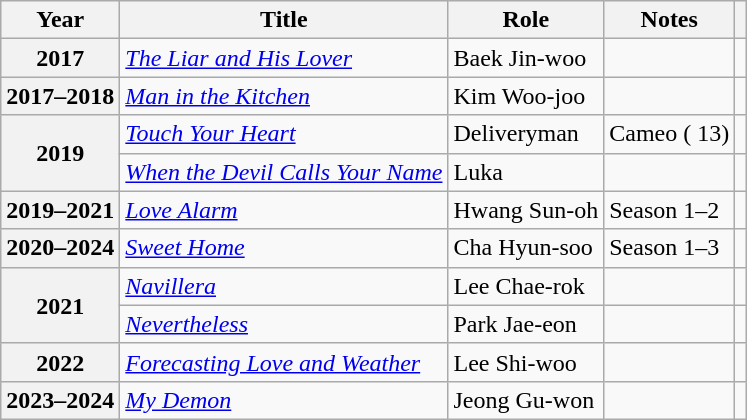<table class="wikitable plainrowheaders sortable">
<tr>
<th scope="col">Year</th>
<th scope="col">Title</th>
<th scope="col">Role</th>
<th scope="col" class="unsortable">Notes</th>
<th scope="col" class="unsortable"></th>
</tr>
<tr>
<th scope="row">2017</th>
<td><em><a href='#'>The Liar and His Lover</a></em></td>
<td>Baek Jin-woo</td>
<td></td>
<td style="text-align:center"></td>
</tr>
<tr>
<th scope="row">2017–2018</th>
<td><em><a href='#'>Man in the Kitchen</a></em></td>
<td>Kim Woo-joo</td>
<td></td>
<td style="text-align:center"></td>
</tr>
<tr>
<th scope="row" rowspan="2">2019</th>
<td><em><a href='#'>Touch Your Heart</a></em></td>
<td>Deliveryman</td>
<td>Cameo ( 13)</td>
<td style="text-align:center"></td>
</tr>
<tr>
<td><em><a href='#'>When the Devil Calls Your Name</a></em></td>
<td>Luka</td>
<td></td>
<td style="text-align:center"></td>
</tr>
<tr>
<th scope="row">2019–2021</th>
<td><em><a href='#'>Love Alarm</a></em></td>
<td>Hwang Sun-oh</td>
<td>Season 1–2</td>
<td style="text-align:center"></td>
</tr>
<tr>
<th scope="row">2020–2024</th>
<td><em><a href='#'>Sweet Home</a></em></td>
<td>Cha Hyun-soo</td>
<td>Season 1–3</td>
<td style="text-align:center"></td>
</tr>
<tr>
<th scope="row" rowspan="2">2021</th>
<td><em><a href='#'>Navillera</a></em></td>
<td>Lee Chae-rok</td>
<td></td>
<td style="text-align:center"></td>
</tr>
<tr>
<td><em><a href='#'>Nevertheless</a></em></td>
<td>Park Jae-eon</td>
<td></td>
<td style="text-align:center"></td>
</tr>
<tr>
<th scope="row">2022</th>
<td><em><a href='#'>Forecasting Love and Weather</a></em></td>
<td>Lee Shi-woo</td>
<td></td>
<td style="text-align:center"></td>
</tr>
<tr>
<th scope="row">2023–2024</th>
<td><em><a href='#'>My Demon</a></em></td>
<td>Jeong Gu-won</td>
<td></td>
<td style="text-align:center"></td>
</tr>
</table>
